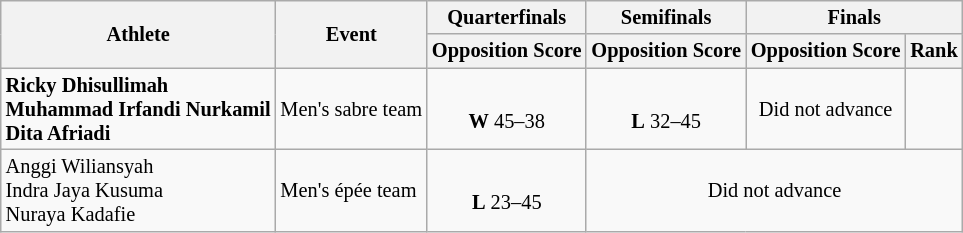<table class="wikitable" style="font-size:85%">
<tr>
<th rowspan="2">Athlete</th>
<th rowspan="2">Event</th>
<th>Quarterfinals</th>
<th>Semifinals</th>
<th colspan="2">Finals</th>
</tr>
<tr>
<th>Opposition Score</th>
<th>Opposition Score</th>
<th>Opposition Score</th>
<th>Rank</th>
</tr>
<tr align="center">
<td align="left"><strong>Ricky Dhisullimah<br>Muhammad Irfandi Nurkamil<br>Dita Afriadi</strong></td>
<td align="left">Men's sabre team</td>
<td><br><strong>W</strong> 45–38</td>
<td><br><strong>L</strong> 32–45</td>
<td>Did not advance</td>
<td></td>
</tr>
<tr align="center">
<td align="left">Anggi Wiliansyah<br>Indra Jaya Kusuma<br>Nuraya Kadafie</td>
<td align="left">Men's épée team</td>
<td><br><strong>L</strong> 23–45</td>
<td colspan="3">Did not advance</td>
</tr>
</table>
